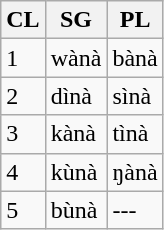<table class="wikitable">
<tr>
<th>CL</th>
<th>SG</th>
<th>PL</th>
</tr>
<tr>
<td>1</td>
<td>wànà</td>
<td>bànà</td>
</tr>
<tr>
<td>2</td>
<td>dìnà</td>
<td>sìnà</td>
</tr>
<tr>
<td>3</td>
<td>kànà</td>
<td>tìnà</td>
</tr>
<tr>
<td>4</td>
<td>kùnà</td>
<td>ŋànà</td>
</tr>
<tr>
<td>5</td>
<td>bùnà</td>
<td>---</td>
</tr>
</table>
